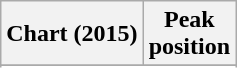<table class="wikitable plainrowheaders sortable" style="text-align:center;">
<tr>
<th scope="col">Chart (2015)</th>
<th scope="col">Peak<br>position</th>
</tr>
<tr>
</tr>
<tr>
</tr>
<tr>
</tr>
<tr>
</tr>
</table>
